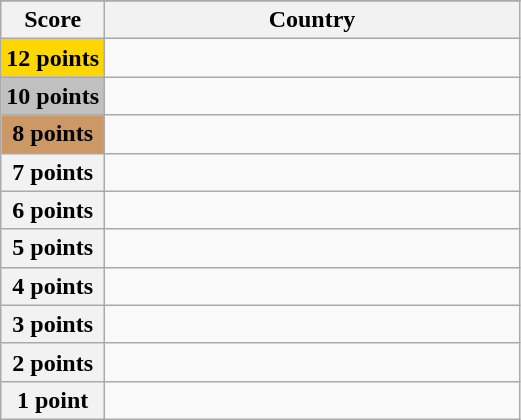<table class="wikitable">
<tr>
</tr>
<tr>
<th scope="col" width="20%">Score</th>
<th scope="col">Country</th>
</tr>
<tr>
<th scope="row" style="background:gold">12 points</th>
<td></td>
</tr>
<tr>
<th scope="row" style="background:silver">10 points</th>
<td></td>
</tr>
<tr>
<th scope="row" style="background:#CC9966">8 points</th>
<td></td>
</tr>
<tr>
<th scope="row">7 points</th>
<td></td>
</tr>
<tr>
<th scope="row">6 points</th>
<td></td>
</tr>
<tr>
<th scope="row">5 points</th>
<td></td>
</tr>
<tr>
<th scope="row">4 points</th>
<td></td>
</tr>
<tr>
<th scope="row">3 points</th>
<td></td>
</tr>
<tr>
<th scope="row">2 points</th>
<td></td>
</tr>
<tr>
<th scope="row">1 point</th>
<td></td>
</tr>
</table>
